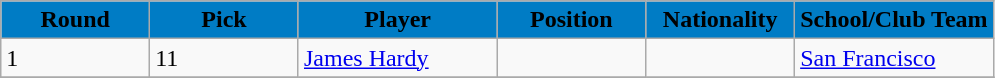<table class="wikitable sortable sortable">
<tr>
<th style="background:#007CC5;" width="15%">Round</th>
<th style="background:#007CC5;" width="15%">Pick</th>
<th style="background:#007CC5;" width="20%">Player</th>
<th style="background:#007CC5;" width="15%">Position</th>
<th style="background:#007CC5;" width="15%">Nationality</th>
<th style="background:#007CC5;" width="20%">School/Club Team</th>
</tr>
<tr>
<td>1</td>
<td>11</td>
<td><a href='#'>James Hardy</a></td>
<td></td>
<td></td>
<td><a href='#'>San Francisco</a></td>
</tr>
<tr>
</tr>
</table>
